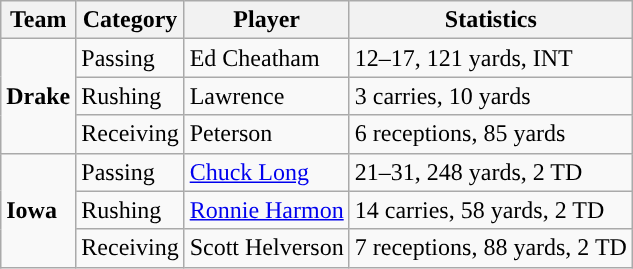<table class="wikitable" style="float: left;">
<tr>
<th>Team</th>
<th>Category</th>
<th>Player</th>
<th>Statistics</th>
</tr>
<tr>
<td rowspan=3><strong>Drake</strong></td>
<td>Passing</td>
<td>Ed Cheatham</td>
<td>12–17, 121 yards, INT</td>
</tr>
<tr>
<td>Rushing</td>
<td>Lawrence</td>
<td>3 carries, 10 yards</td>
</tr>
<tr>
<td>Receiving</td>
<td>Peterson</td>
<td>6 receptions, 85 yards</td>
</tr>
<tr>
<td rowspan=3><strong>Iowa</strong></td>
<td>Passing</td>
<td><a href='#'>Chuck Long</a></td>
<td>21–31, 248 yards, 2 TD</td>
</tr>
<tr>
<td>Rushing</td>
<td><a href='#'>Ronnie Harmon</a></td>
<td>14 carries, 58 yards, 2 TD</td>
</tr>
<tr>
<td>Receiving</td>
<td>Scott Helverson</td>
<td>7 receptions, 88 yards, 2 TD</td>
</tr>
</table>
